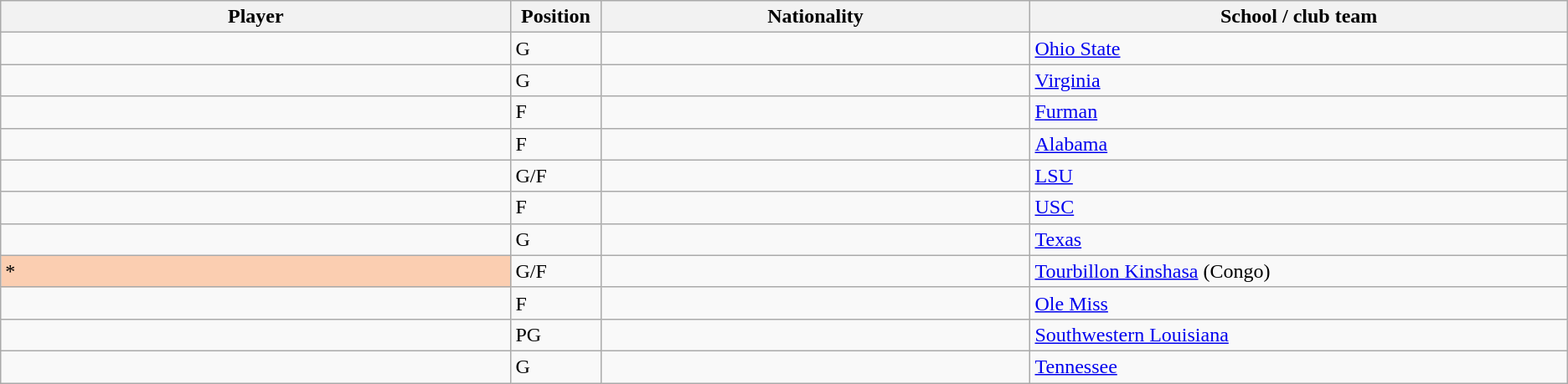<table class="wikitable sortable sortable">
<tr>
<th style="width:19%;">Player</th>
<th style="width:1%;">Position</th>
<th style="width:16%;">Nationality</th>
<th style="width:20%;">School / club team</th>
</tr>
<tr>
<td></td>
<td>G</td>
<td></td>
<td><a href='#'>Ohio State</a></td>
</tr>
<tr>
<td></td>
<td>G</td>
<td></td>
<td><a href='#'>Virginia</a></td>
</tr>
<tr>
<td></td>
<td>F</td>
<td></td>
<td><a href='#'>Furman</a></td>
</tr>
<tr>
<td></td>
<td>F</td>
<td></td>
<td><a href='#'>Alabama</a></td>
</tr>
<tr>
<td></td>
<td>G/F</td>
<td></td>
<td><a href='#'>LSU</a></td>
</tr>
<tr>
<td></td>
<td>F</td>
<td></td>
<td><a href='#'>USC</a></td>
</tr>
<tr>
<td></td>
<td>G</td>
<td></td>
<td><a href='#'>Texas</a></td>
</tr>
<tr>
<td bgcolor="#FBCEB1"> *</td>
<td>G/F</td>
<td></td>
<td><a href='#'>Tourbillon Kinshasa</a> (Congo)</td>
</tr>
<tr>
<td></td>
<td>F</td>
<td></td>
<td><a href='#'>Ole Miss</a></td>
</tr>
<tr>
<td></td>
<td>PG</td>
<td></td>
<td><a href='#'>Southwestern Louisiana</a></td>
</tr>
<tr>
<td></td>
<td>G</td>
<td></td>
<td><a href='#'>Tennessee</a></td>
</tr>
</table>
